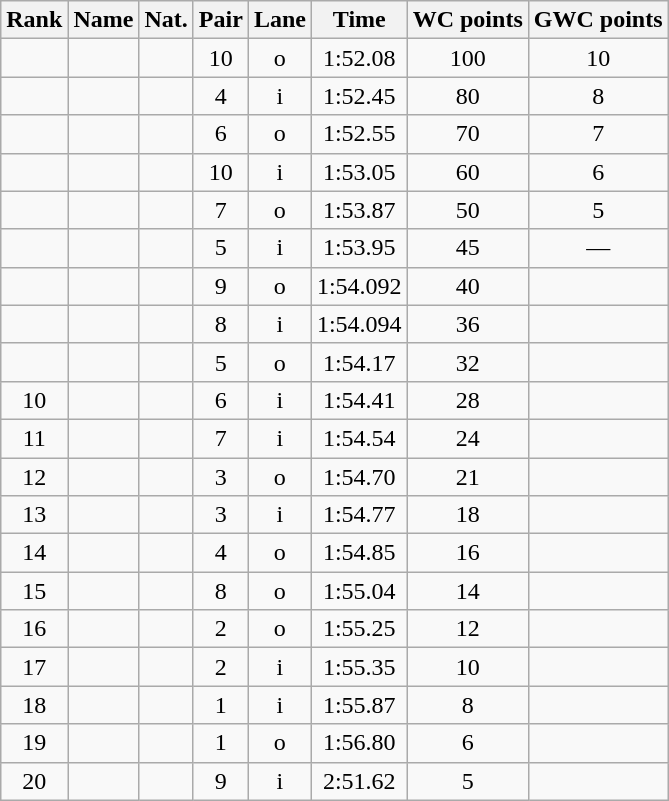<table class="wikitable sortable" style="text-align:center">
<tr>
<th>Rank</th>
<th>Name</th>
<th>Nat.</th>
<th>Pair</th>
<th>Lane</th>
<th>Time</th>
<th>WC points</th>
<th>GWC points</th>
</tr>
<tr>
<td></td>
<td align=left></td>
<td></td>
<td>10</td>
<td>o</td>
<td>1:52.08</td>
<td>100</td>
<td>10</td>
</tr>
<tr>
<td></td>
<td align=left></td>
<td></td>
<td>4</td>
<td>i</td>
<td>1:52.45</td>
<td>80</td>
<td>8</td>
</tr>
<tr>
<td></td>
<td align=left></td>
<td></td>
<td>6</td>
<td>o</td>
<td>1:52.55</td>
<td>70</td>
<td>7</td>
</tr>
<tr>
<td></td>
<td align=left></td>
<td></td>
<td>10</td>
<td>i</td>
<td>1:53.05</td>
<td>60</td>
<td>6</td>
</tr>
<tr>
<td></td>
<td align=left></td>
<td></td>
<td>7</td>
<td>o</td>
<td>1:53.87</td>
<td>50</td>
<td>5</td>
</tr>
<tr>
<td></td>
<td align=left></td>
<td></td>
<td>5</td>
<td>i</td>
<td>1:53.95</td>
<td>45</td>
<td>—</td>
</tr>
<tr>
<td></td>
<td align=left></td>
<td></td>
<td>9</td>
<td>o</td>
<td>1:54.092</td>
<td>40</td>
<td></td>
</tr>
<tr>
<td></td>
<td align=left></td>
<td></td>
<td>8</td>
<td>i</td>
<td>1:54.094</td>
<td>36</td>
<td></td>
</tr>
<tr>
<td></td>
<td align=left></td>
<td></td>
<td>5</td>
<td>o</td>
<td>1:54.17</td>
<td>32</td>
<td></td>
</tr>
<tr>
<td>10</td>
<td align=left></td>
<td></td>
<td>6</td>
<td>i</td>
<td>1:54.41</td>
<td>28</td>
<td></td>
</tr>
<tr>
<td>11</td>
<td align=left></td>
<td></td>
<td>7</td>
<td>i</td>
<td>1:54.54</td>
<td>24</td>
<td></td>
</tr>
<tr>
<td>12</td>
<td align=left></td>
<td></td>
<td>3</td>
<td>o</td>
<td>1:54.70</td>
<td>21</td>
<td></td>
</tr>
<tr>
<td>13</td>
<td align=left></td>
<td></td>
<td>3</td>
<td>i</td>
<td>1:54.77</td>
<td>18</td>
<td></td>
</tr>
<tr>
<td>14</td>
<td align=left></td>
<td></td>
<td>4</td>
<td>o</td>
<td>1:54.85</td>
<td>16</td>
<td></td>
</tr>
<tr>
<td>15</td>
<td align=left></td>
<td></td>
<td>8</td>
<td>o</td>
<td>1:55.04</td>
<td>14</td>
<td></td>
</tr>
<tr>
<td>16</td>
<td align=left></td>
<td></td>
<td>2</td>
<td>o</td>
<td>1:55.25</td>
<td>12</td>
<td></td>
</tr>
<tr>
<td>17</td>
<td align=left></td>
<td></td>
<td>2</td>
<td>i</td>
<td>1:55.35</td>
<td>10</td>
<td></td>
</tr>
<tr>
<td>18</td>
<td align=left></td>
<td></td>
<td>1</td>
<td>i</td>
<td>1:55.87</td>
<td>8</td>
<td></td>
</tr>
<tr>
<td>19</td>
<td align=left></td>
<td></td>
<td>1</td>
<td>o</td>
<td>1:56.80</td>
<td>6</td>
<td></td>
</tr>
<tr>
<td>20</td>
<td align=left></td>
<td></td>
<td>9</td>
<td>i</td>
<td>2:51.62</td>
<td>5</td>
<td></td>
</tr>
</table>
